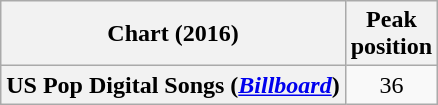<table class="wikitable plainrowheaders" style="text-align:center">
<tr>
<th>Chart (2016)</th>
<th>Peak<br>position</th>
</tr>
<tr>
<th scope="row">US Pop Digital Songs (<em><a href='#'>Billboard</a></em>)</th>
<td>36</td>
</tr>
</table>
